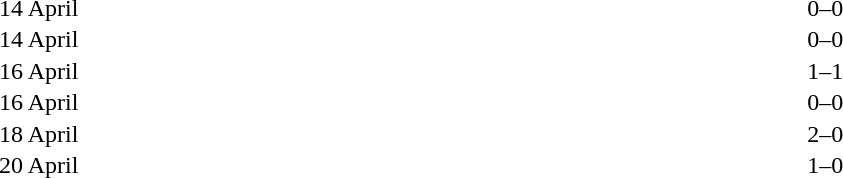<table cellspacing=1 width=70%>
<tr>
<th width=25%></th>
<th width=30%></th>
<th width=15%></th>
<th width=30%></th>
</tr>
<tr>
<td>14 April</td>
<td align=right></td>
<td align=center>0–0</td>
<td></td>
</tr>
<tr>
<td>14 April</td>
<td align=right></td>
<td align=center>0–0</td>
<td></td>
</tr>
<tr>
<td>16 April</td>
<td align=right></td>
<td align=center>1–1</td>
<td></td>
</tr>
<tr>
<td>16 April</td>
<td align=right></td>
<td align=center>0–0</td>
<td></td>
</tr>
<tr>
<td>18 April</td>
<td align=right></td>
<td align=center>2–0</td>
<td></td>
</tr>
<tr>
<td>20 April</td>
<td align=right></td>
<td align=center>1–0</td>
<td></td>
</tr>
<tr>
</tr>
</table>
